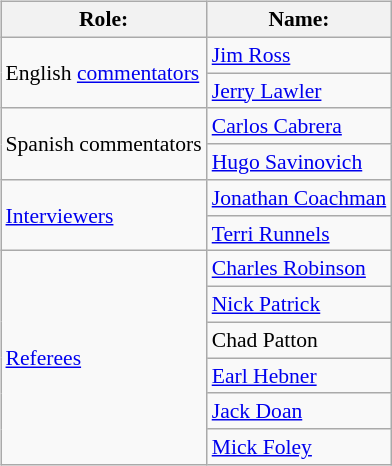<table class=wikitable style="font-size:90%; margin: 0.5em 0 0.5em 1em; float: right; clear: right;">
<tr>
<th>Role:</th>
<th>Name:</th>
</tr>
<tr>
<td rowspan="2">English <a href='#'>commentators</a></td>
<td><a href='#'>Jim Ross</a></td>
</tr>
<tr>
<td><a href='#'>Jerry Lawler</a></td>
</tr>
<tr>
<td rowspan="2">Spanish commentators</td>
<td><a href='#'>Carlos Cabrera</a></td>
</tr>
<tr>
<td><a href='#'>Hugo Savinovich</a></td>
</tr>
<tr>
<td rowspan="2"><a href='#'>Interviewers</a></td>
<td><a href='#'>Jonathan Coachman</a></td>
</tr>
<tr>
<td><a href='#'>Terri Runnels</a></td>
</tr>
<tr>
<td rowspan="6"><a href='#'>Referees</a></td>
<td><a href='#'>Charles Robinson</a></td>
</tr>
<tr>
<td><a href='#'>Nick Patrick</a></td>
</tr>
<tr>
<td>Chad Patton</td>
</tr>
<tr>
<td><a href='#'>Earl Hebner</a></td>
</tr>
<tr>
<td><a href='#'>Jack Doan</a></td>
</tr>
<tr>
<td><a href='#'>Mick Foley</a> </td>
</tr>
</table>
